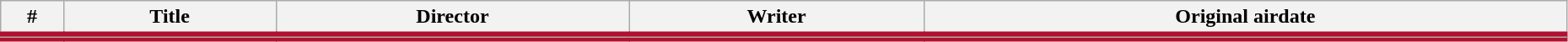<table class="wikitable" width="98%">
<tr style="border-bottom:8px solid #B11030">
<th width="4%">#</th>
<th>Title</th>
<th>Director</th>
<th>Writer</th>
<th>Original airdate</th>
</tr>
<tr>
</tr>
</table>
